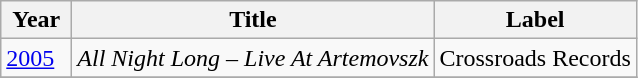<table class="wikitable">
<tr>
<th align="left" valign="top" width="40">Year</th>
<th align="left" valign="top">Title</th>
<th align="left" valign="top">Label</th>
</tr>
<tr>
<td><a href='#'>2005</a></td>
<td><em>All Night Long – Live At Artemovszk</em></td>
<td>Crossroads Records</td>
</tr>
<tr>
</tr>
</table>
